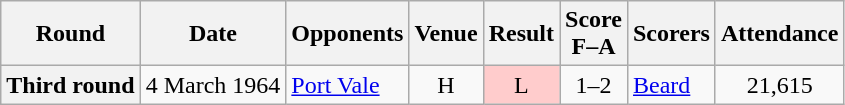<table class="wikitable plainrowheaders" style="text-align:center">
<tr>
<th scope="col">Round</th>
<th scope="col">Date</th>
<th scope="col">Opponents</th>
<th scope="col">Venue</th>
<th scope="col">Result</th>
<th scope="col">Score<br>F–A</th>
<th scope="col">Scorers</th>
<th scope="col">Attendance</th>
</tr>
<tr>
<th scope="row">Third round</th>
<td align="left">4 March 1964</td>
<td align="left"><a href='#'>Port Vale</a></td>
<td>H</td>
<td style=background:#fcc>L</td>
<td>1–2</td>
<td align="left"><a href='#'>Beard</a></td>
<td>21,615</td>
</tr>
</table>
